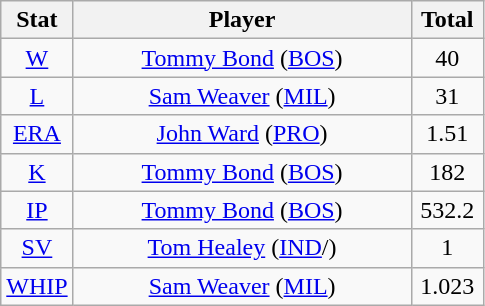<table class="wikitable" style="text-align:center;">
<tr>
<th style="width:15%;">Stat</th>
<th>Player</th>
<th style="width:15%;">Total</th>
</tr>
<tr>
<td><a href='#'>W</a></td>
<td><a href='#'>Tommy Bond</a> (<a href='#'>BOS</a>)</td>
<td>40</td>
</tr>
<tr>
<td><a href='#'>L</a></td>
<td><a href='#'>Sam Weaver</a> (<a href='#'>MIL</a>)</td>
<td>31</td>
</tr>
<tr>
<td><a href='#'>ERA</a></td>
<td><a href='#'>John Ward</a> (<a href='#'>PRO</a>)</td>
<td>1.51</td>
</tr>
<tr>
<td><a href='#'>K</a></td>
<td><a href='#'>Tommy Bond</a> (<a href='#'>BOS</a>)</td>
<td>182</td>
</tr>
<tr>
<td><a href='#'>IP</a></td>
<td><a href='#'>Tommy Bond</a> (<a href='#'>BOS</a>)</td>
<td>532.2</td>
</tr>
<tr>
<td><a href='#'>SV</a></td>
<td><a href='#'>Tom Healey</a> (<a href='#'>IND</a>/)</td>
<td>1</td>
</tr>
<tr>
<td><a href='#'>WHIP</a></td>
<td><a href='#'>Sam Weaver</a> (<a href='#'>MIL</a>)</td>
<td>1.023</td>
</tr>
</table>
